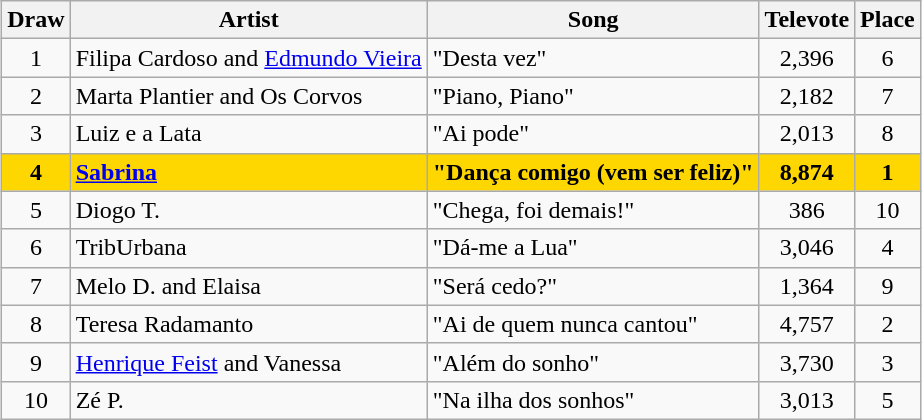<table class="sortable wikitable" style="margin: 1em auto 1em auto; text-align:center">
<tr>
<th>Draw</th>
<th>Artist</th>
<th>Song</th>
<th>Televote</th>
<th>Place</th>
</tr>
<tr>
<td>1</td>
<td align="left">Filipa Cardoso and <a href='#'>Edmundo Vieira</a></td>
<td align="left">"Desta vez"</td>
<td>2,396</td>
<td>6</td>
</tr>
<tr>
<td>2</td>
<td align="left">Marta Plantier and Os Corvos</td>
<td align="left">"Piano, Piano"</td>
<td>2,182</td>
<td>7</td>
</tr>
<tr>
<td>3</td>
<td align="left">Luiz e a Lata</td>
<td align="left">"Ai pode"</td>
<td>2,013</td>
<td>8</td>
</tr>
<tr style="font-weight:bold;background:gold;">
<td>4</td>
<td align="left"><a href='#'>Sabrina</a></td>
<td align="left">"Dança comigo (vem ser feliz)"</td>
<td>8,874</td>
<td>1</td>
</tr>
<tr>
<td>5</td>
<td align="left">Diogo T.</td>
<td align="left">"Chega, foi demais!"</td>
<td>386</td>
<td>10</td>
</tr>
<tr>
<td>6</td>
<td align="left">TribUrbana</td>
<td align="left">"Dá-me a Lua"</td>
<td>3,046</td>
<td>4</td>
</tr>
<tr>
<td>7</td>
<td align="left">Melo D. and Elaisa</td>
<td align="left">"Será cedo?"</td>
<td>1,364</td>
<td>9</td>
</tr>
<tr>
<td>8</td>
<td align="left">Teresa Radamanto</td>
<td align="left">"Ai de quem nunca cantou"</td>
<td>4,757</td>
<td>2</td>
</tr>
<tr>
<td>9</td>
<td align="left"><a href='#'>Henrique Feist</a> and Vanessa</td>
<td align="left">"Além do sonho"</td>
<td>3,730</td>
<td>3</td>
</tr>
<tr>
<td>10</td>
<td align="left">Zé P.</td>
<td align="left">"Na ilha dos sonhos"</td>
<td>3,013</td>
<td>5</td>
</tr>
</table>
